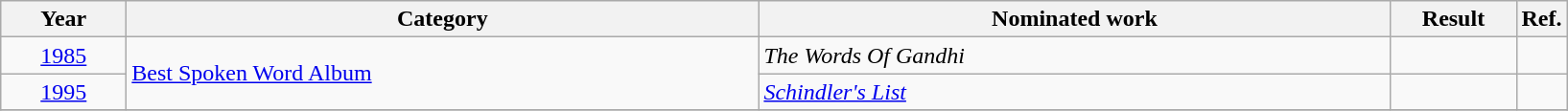<table class=wikitable>
<tr>
<th scope="col" style="width:5em;">Year</th>
<th scope="col" style="width:27em;">Category</th>
<th scope="col" style="width:27em;">Nominated work</th>
<th scope="col" style="width:5em;">Result</th>
<th>Ref.</th>
</tr>
<tr>
<td style="text-align:center;"><a href='#'>1985</a></td>
<td rowspan="2"><a href='#'>Best Spoken Word Album</a></td>
<td><em>The Words Of Gandhi</em></td>
<td></td>
<td rowspan="1" style="text-align:center;"></td>
</tr>
<tr>
<td style="text-align:center;"><a href='#'>1995</a></td>
<td><em><a href='#'>Schindler's List</a></em></td>
<td></td>
<td rowspan="1" style="text-align:center;"></td>
</tr>
<tr>
</tr>
</table>
